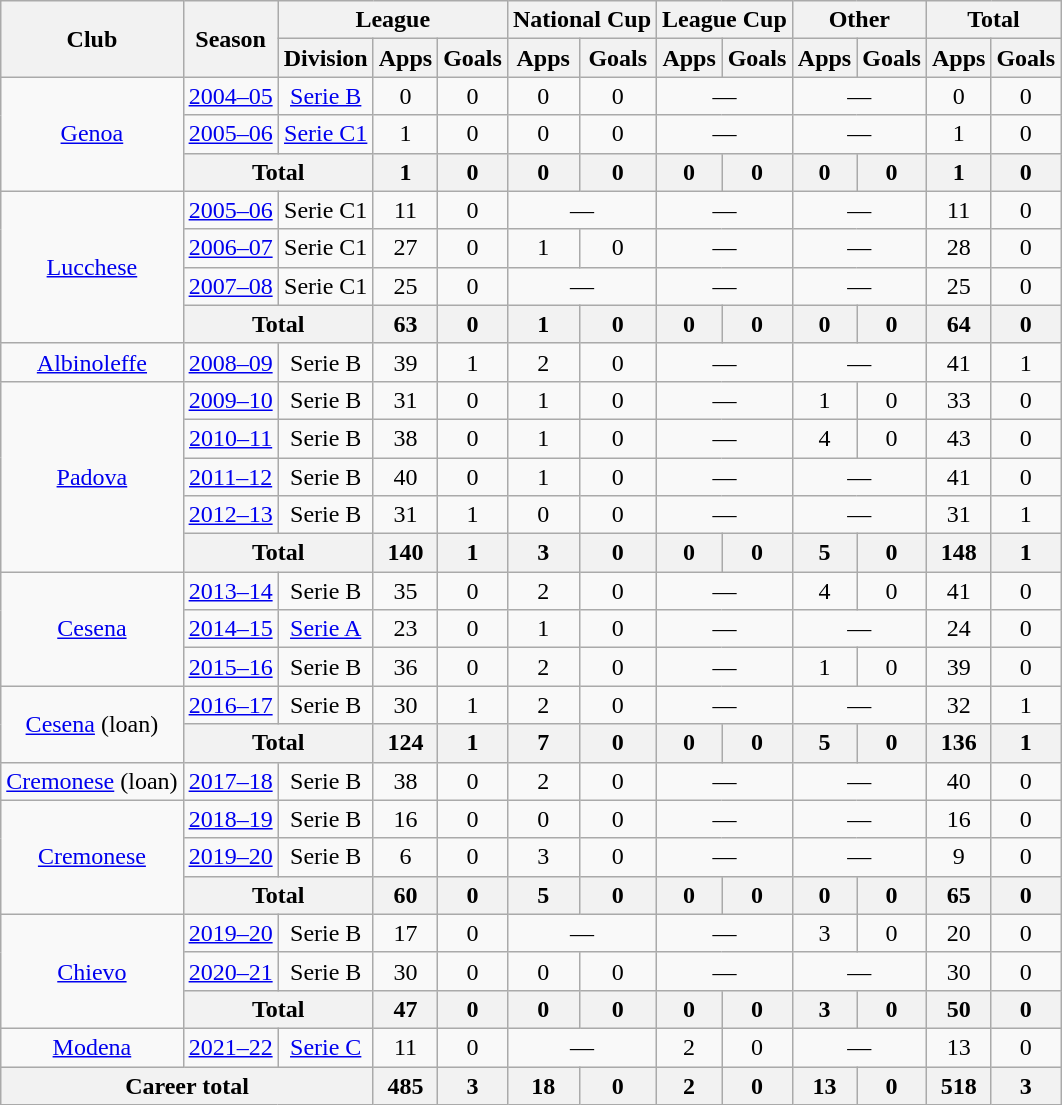<table class="wikitable" style="text-align:center">
<tr>
<th rowspan="2">Club</th>
<th rowspan="2">Season</th>
<th colspan="3">League</th>
<th colspan="2">National Cup</th>
<th colspan="2">League Cup</th>
<th colspan="2">Other</th>
<th colspan="2">Total</th>
</tr>
<tr>
<th>Division</th>
<th>Apps</th>
<th>Goals</th>
<th>Apps</th>
<th>Goals</th>
<th>Apps</th>
<th>Goals</th>
<th>Apps</th>
<th>Goals</th>
<th>Apps</th>
<th>Goals</th>
</tr>
<tr>
<td rowspan="3"><a href='#'>Genoa</a></td>
<td><a href='#'>2004–05</a></td>
<td><a href='#'>Serie B</a></td>
<td>0</td>
<td>0</td>
<td>0</td>
<td>0</td>
<td colspan="2">—</td>
<td colspan="2">—</td>
<td>0</td>
<td>0</td>
</tr>
<tr>
<td><a href='#'>2005–06</a></td>
<td><a href='#'>Serie C1</a></td>
<td>1</td>
<td>0</td>
<td>0</td>
<td>0</td>
<td colspan="2">—</td>
<td colspan="2">—</td>
<td>1</td>
<td>0</td>
</tr>
<tr>
<th colspan="2">Total</th>
<th>1</th>
<th>0</th>
<th>0</th>
<th>0</th>
<th>0</th>
<th>0</th>
<th>0</th>
<th>0</th>
<th>1</th>
<th>0</th>
</tr>
<tr>
<td rowspan="4"><a href='#'>Lucchese</a></td>
<td><a href='#'>2005–06</a></td>
<td>Serie C1</td>
<td>11</td>
<td>0</td>
<td colspan="2">—</td>
<td colspan="2">—</td>
<td colspan="2">—</td>
<td>11</td>
<td>0</td>
</tr>
<tr>
<td><a href='#'>2006–07</a></td>
<td>Serie C1</td>
<td>27</td>
<td>0</td>
<td>1</td>
<td>0</td>
<td colspan="2">—</td>
<td colspan="2">—</td>
<td>28</td>
<td>0</td>
</tr>
<tr>
<td><a href='#'>2007–08</a></td>
<td>Serie C1</td>
<td>25</td>
<td>0</td>
<td colspan="2">—</td>
<td colspan="2">—</td>
<td colspan="2">—</td>
<td>25</td>
<td>0</td>
</tr>
<tr>
<th colspan="2">Total</th>
<th>63</th>
<th>0</th>
<th>1</th>
<th>0</th>
<th>0</th>
<th>0</th>
<th>0</th>
<th>0</th>
<th>64</th>
<th>0</th>
</tr>
<tr>
<td><a href='#'>Albinoleffe</a></td>
<td><a href='#'>2008–09</a></td>
<td>Serie B</td>
<td>39</td>
<td>1</td>
<td>2</td>
<td>0</td>
<td colspan="2">—</td>
<td colspan="2">—</td>
<td>41</td>
<td>1</td>
</tr>
<tr>
<td rowspan="5"><a href='#'>Padova</a></td>
<td><a href='#'>2009–10</a></td>
<td>Serie B</td>
<td>31</td>
<td>0</td>
<td>1</td>
<td>0</td>
<td colspan="2">—</td>
<td>1</td>
<td>0</td>
<td>33</td>
<td>0</td>
</tr>
<tr>
<td><a href='#'>2010–11</a></td>
<td>Serie B</td>
<td>38</td>
<td>0</td>
<td>1</td>
<td>0</td>
<td colspan="2">—</td>
<td>4</td>
<td>0</td>
<td>43</td>
<td>0</td>
</tr>
<tr>
<td><a href='#'>2011–12</a></td>
<td>Serie B</td>
<td>40</td>
<td>0</td>
<td>1</td>
<td>0</td>
<td colspan="2">—</td>
<td colspan="2">—</td>
<td>41</td>
<td>0</td>
</tr>
<tr>
<td><a href='#'>2012–13</a></td>
<td>Serie B</td>
<td>31</td>
<td>1</td>
<td>0</td>
<td>0</td>
<td colspan="2">—</td>
<td colspan="2">—</td>
<td>31</td>
<td>1</td>
</tr>
<tr>
<th colspan="2">Total</th>
<th>140</th>
<th>1</th>
<th>3</th>
<th>0</th>
<th>0</th>
<th>0</th>
<th>5</th>
<th>0</th>
<th>148</th>
<th>1</th>
</tr>
<tr>
<td rowspan="3"><a href='#'>Cesena</a></td>
<td><a href='#'>2013–14</a></td>
<td>Serie B</td>
<td>35</td>
<td>0</td>
<td>2</td>
<td>0</td>
<td colspan="2">—</td>
<td>4</td>
<td>0</td>
<td>41</td>
<td>0</td>
</tr>
<tr>
<td><a href='#'>2014–15</a></td>
<td><a href='#'>Serie A</a></td>
<td>23</td>
<td>0</td>
<td>1</td>
<td>0</td>
<td colspan="2">—</td>
<td colspan="2">—</td>
<td>24</td>
<td>0</td>
</tr>
<tr>
<td><a href='#'>2015–16</a></td>
<td>Serie B</td>
<td>36</td>
<td>0</td>
<td>2</td>
<td>0</td>
<td colspan="2">—</td>
<td>1</td>
<td>0</td>
<td>39</td>
<td>0</td>
</tr>
<tr>
<td rowspan="2"><a href='#'>Cesena</a> (loan)</td>
<td><a href='#'>2016–17</a></td>
<td>Serie B</td>
<td>30</td>
<td>1</td>
<td>2</td>
<td>0</td>
<td colspan="2">—</td>
<td colspan="2">—</td>
<td>32</td>
<td>1</td>
</tr>
<tr>
<th colspan="2">Total</th>
<th>124</th>
<th>1</th>
<th>7</th>
<th>0</th>
<th>0</th>
<th>0</th>
<th>5</th>
<th>0</th>
<th>136</th>
<th>1</th>
</tr>
<tr>
<td><a href='#'>Cremonese</a> (loan)</td>
<td><a href='#'>2017–18</a></td>
<td>Serie B</td>
<td>38</td>
<td>0</td>
<td>2</td>
<td>0</td>
<td colspan="2">—</td>
<td colspan="2">—</td>
<td>40</td>
<td>0</td>
</tr>
<tr>
<td rowspan="3"><a href='#'>Cremonese</a></td>
<td><a href='#'>2018–19</a></td>
<td>Serie B</td>
<td>16</td>
<td>0</td>
<td>0</td>
<td>0</td>
<td colspan="2">—</td>
<td colspan="2">—</td>
<td>16</td>
<td>0</td>
</tr>
<tr>
<td><a href='#'>2019–20</a></td>
<td>Serie B</td>
<td>6</td>
<td>0</td>
<td>3</td>
<td>0</td>
<td colspan="2">—</td>
<td colspan="2">—</td>
<td>9</td>
<td>0</td>
</tr>
<tr>
<th colspan="2">Total</th>
<th>60</th>
<th>0</th>
<th>5</th>
<th>0</th>
<th>0</th>
<th>0</th>
<th>0</th>
<th>0</th>
<th>65</th>
<th>0</th>
</tr>
<tr>
<td rowspan="3"><a href='#'>Chievo</a></td>
<td><a href='#'>2019–20</a></td>
<td>Serie B</td>
<td>17</td>
<td>0</td>
<td colspan="2">—</td>
<td colspan="2">—</td>
<td>3</td>
<td>0</td>
<td>20</td>
<td>0</td>
</tr>
<tr>
<td><a href='#'>2020–21</a></td>
<td>Serie B</td>
<td>30</td>
<td>0</td>
<td>0</td>
<td>0</td>
<td colspan="2">—</td>
<td colspan="2">—</td>
<td>30</td>
<td>0</td>
</tr>
<tr>
<th colspan="2">Total</th>
<th>47</th>
<th>0</th>
<th>0</th>
<th>0</th>
<th>0</th>
<th>0</th>
<th>3</th>
<th>0</th>
<th>50</th>
<th>0</th>
</tr>
<tr>
<td><a href='#'>Modena</a></td>
<td><a href='#'>2021–22</a></td>
<td><a href='#'>Serie C</a></td>
<td>11</td>
<td>0</td>
<td colspan="2">—</td>
<td>2</td>
<td>0</td>
<td colspan="2">—</td>
<td>13</td>
<td>0</td>
</tr>
<tr>
<th colspan="3">Career total</th>
<th>485</th>
<th>3</th>
<th>18</th>
<th>0</th>
<th>2</th>
<th>0</th>
<th>13</th>
<th>0</th>
<th>518</th>
<th>3</th>
</tr>
</table>
